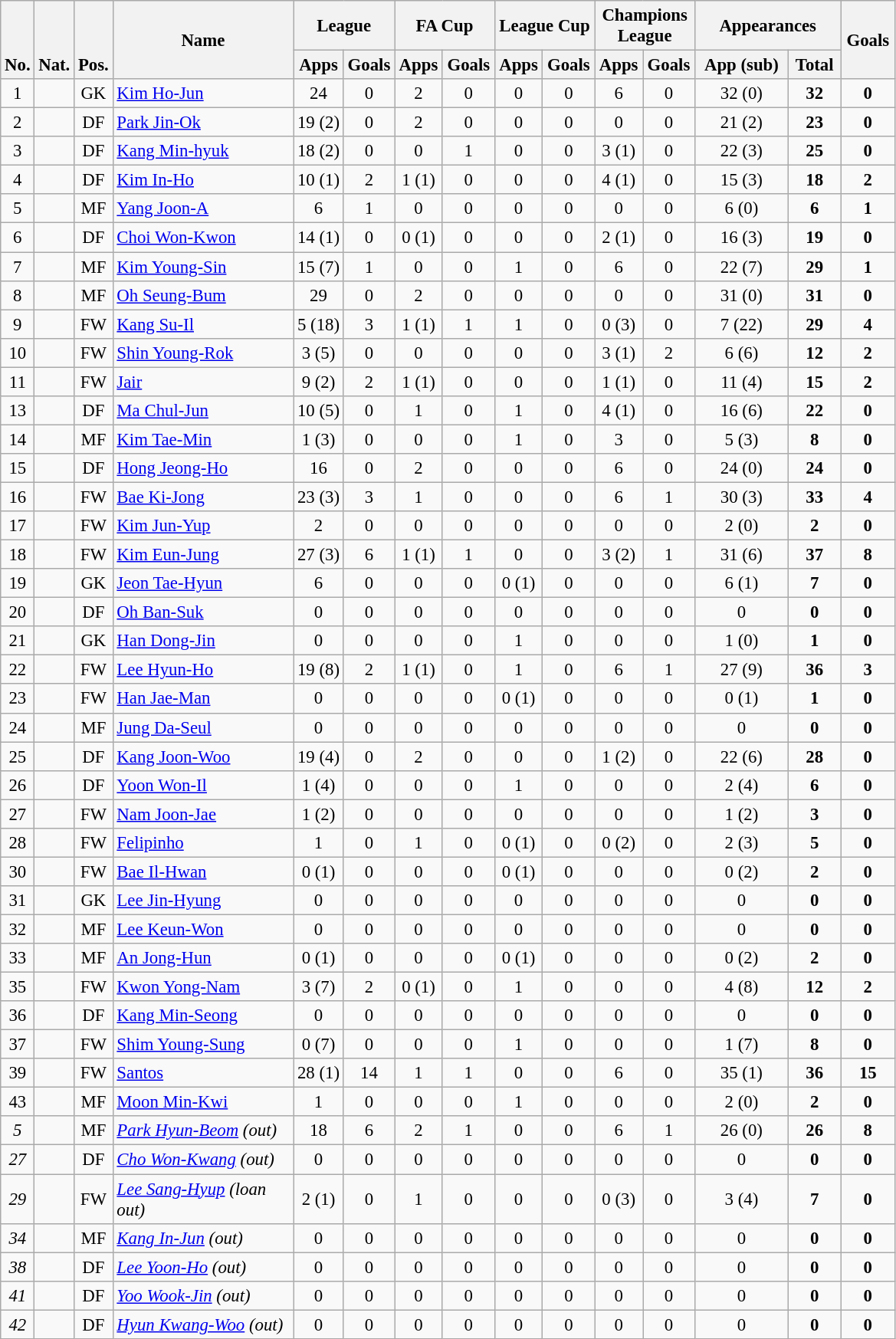<table class="wikitable" style="font-size: 95%; text-align: center;">
<tr>
<th rowspan="2" valign="bottom">No.</th>
<th rowspan="2" valign="bottom">Nat.</th>
<th rowspan="2" valign="bottom">Pos.</th>
<th rowspan="2" width="150">Name</th>
<th colspan="2" width="80">League</th>
<th colspan="2" width="80">FA Cup</th>
<th colspan="2" width="80">League Cup</th>
<th colspan="2" width="80">Champions League</th>
<th colspan="2" width="120">Appearances</th>
<th rowspan="2" width="40">Goals</th>
</tr>
<tr>
<th>Apps</th>
<th>Goals</th>
<th>Apps</th>
<th>Goals</th>
<th>Apps</th>
<th>Goals</th>
<th>Apps</th>
<th>Goals</th>
<th>App (sub)</th>
<th>Total</th>
</tr>
<tr>
<td>1</td>
<td></td>
<td>GK</td>
<td align="left"><a href='#'>Kim Ho-Jun</a></td>
<td>24</td>
<td>0</td>
<td>2</td>
<td>0</td>
<td>0</td>
<td>0</td>
<td>6</td>
<td>0</td>
<td>32 (0)</td>
<td><strong>32</strong></td>
<td><strong>0</strong></td>
</tr>
<tr>
<td>2</td>
<td></td>
<td>DF</td>
<td align="left"><a href='#'>Park Jin-Ok</a></td>
<td>19 (2)</td>
<td>0</td>
<td>2</td>
<td>0</td>
<td>0</td>
<td>0</td>
<td>0</td>
<td>0</td>
<td>21 (2)</td>
<td><strong>23</strong></td>
<td><strong>0</strong></td>
</tr>
<tr>
<td>3</td>
<td></td>
<td>DF</td>
<td align="left"><a href='#'>Kang Min-hyuk</a></td>
<td>18 (2)</td>
<td>0</td>
<td>0</td>
<td>1</td>
<td>0</td>
<td>0</td>
<td>3 (1)</td>
<td>0</td>
<td>22 (3)</td>
<td><strong>25</strong></td>
<td><strong>0</strong></td>
</tr>
<tr>
<td>4</td>
<td></td>
<td>DF</td>
<td align="left"><a href='#'>Kim In-Ho</a></td>
<td>10 (1)</td>
<td>2</td>
<td>1 (1)</td>
<td>0</td>
<td>0</td>
<td>0</td>
<td>4 (1)</td>
<td>0</td>
<td>15 (3)</td>
<td><strong>18</strong></td>
<td><strong>2</strong></td>
</tr>
<tr>
<td>5</td>
<td></td>
<td>MF</td>
<td align="left"><a href='#'>Yang Joon-A</a></td>
<td>6</td>
<td>1</td>
<td>0</td>
<td>0</td>
<td>0</td>
<td>0</td>
<td>0</td>
<td>0</td>
<td>6 (0)</td>
<td><strong>6</strong></td>
<td><strong>1</strong></td>
</tr>
<tr>
<td>6</td>
<td></td>
<td>DF</td>
<td align="left"><a href='#'>Choi Won-Kwon</a></td>
<td>14 (1)</td>
<td>0</td>
<td>0 (1)</td>
<td>0</td>
<td>0</td>
<td>0</td>
<td>2 (1)</td>
<td>0</td>
<td>16 (3)</td>
<td><strong>19</strong></td>
<td><strong>0</strong></td>
</tr>
<tr>
<td>7</td>
<td></td>
<td>MF</td>
<td align="left"><a href='#'>Kim Young-Sin</a></td>
<td>15 (7)</td>
<td>1</td>
<td>0</td>
<td>0</td>
<td>1</td>
<td>0</td>
<td>6</td>
<td>0</td>
<td>22 (7)</td>
<td><strong>29</strong></td>
<td><strong>1</strong></td>
</tr>
<tr>
<td>8</td>
<td></td>
<td>MF</td>
<td align="left"><a href='#'>Oh Seung-Bum</a></td>
<td>29</td>
<td>0</td>
<td>2</td>
<td>0</td>
<td>0</td>
<td>0</td>
<td>0</td>
<td>0</td>
<td>31 (0)</td>
<td><strong>31</strong></td>
<td><strong>0</strong></td>
</tr>
<tr>
<td>9</td>
<td></td>
<td>FW</td>
<td align="left"><a href='#'>Kang Su-Il</a></td>
<td>5 (18)</td>
<td>3</td>
<td>1 (1)</td>
<td>1</td>
<td>1</td>
<td>0</td>
<td>0 (3)</td>
<td>0</td>
<td>7 (22)</td>
<td><strong>29</strong></td>
<td><strong>4</strong></td>
</tr>
<tr>
<td>10</td>
<td></td>
<td>FW</td>
<td align="left"><a href='#'>Shin Young-Rok</a></td>
<td>3 (5)</td>
<td>0</td>
<td>0</td>
<td>0</td>
<td>0</td>
<td>0</td>
<td>3 (1)</td>
<td>2</td>
<td>6 (6)</td>
<td><strong>12</strong></td>
<td><strong>2</strong></td>
</tr>
<tr>
<td>11</td>
<td></td>
<td>FW</td>
<td align="left"><a href='#'>Jair</a></td>
<td>9 (2)</td>
<td>2</td>
<td>1 (1)</td>
<td>0</td>
<td>0</td>
<td>0</td>
<td>1 (1)</td>
<td>0</td>
<td>11 (4)</td>
<td><strong>15</strong></td>
<td><strong>2</strong></td>
</tr>
<tr>
<td>13</td>
<td></td>
<td>DF</td>
<td align="left"><a href='#'>Ma Chul-Jun</a></td>
<td>10 (5)</td>
<td>0</td>
<td>1</td>
<td>0</td>
<td>1</td>
<td>0</td>
<td>4 (1)</td>
<td>0</td>
<td>16 (6)</td>
<td><strong>22</strong></td>
<td><strong>0</strong></td>
</tr>
<tr>
<td>14</td>
<td></td>
<td>MF</td>
<td align="left"><a href='#'>Kim Tae-Min</a></td>
<td>1 (3)</td>
<td>0</td>
<td>0</td>
<td>0</td>
<td>1</td>
<td>0</td>
<td>3</td>
<td>0</td>
<td>5 (3)</td>
<td><strong>8</strong></td>
<td><strong>0</strong></td>
</tr>
<tr>
<td>15</td>
<td></td>
<td>DF</td>
<td align="left"><a href='#'>Hong Jeong-Ho</a></td>
<td>16</td>
<td>0</td>
<td>2</td>
<td>0</td>
<td>0</td>
<td>0</td>
<td>6</td>
<td>0</td>
<td>24 (0)</td>
<td><strong>24</strong></td>
<td><strong>0</strong></td>
</tr>
<tr>
<td>16</td>
<td></td>
<td>FW</td>
<td align="left"><a href='#'>Bae Ki-Jong</a></td>
<td>23 (3)</td>
<td>3</td>
<td>1</td>
<td>0</td>
<td>0</td>
<td>0</td>
<td>6</td>
<td>1</td>
<td>30 (3)</td>
<td><strong>33</strong></td>
<td><strong>4</strong></td>
</tr>
<tr>
<td>17</td>
<td></td>
<td>FW</td>
<td align="left"><a href='#'>Kim Jun-Yup</a></td>
<td>2</td>
<td>0</td>
<td>0</td>
<td>0</td>
<td>0</td>
<td>0</td>
<td>0</td>
<td>0</td>
<td>2 (0)</td>
<td><strong>2</strong></td>
<td><strong>0</strong></td>
</tr>
<tr>
<td>18</td>
<td></td>
<td>FW</td>
<td align="left"><a href='#'>Kim Eun-Jung</a></td>
<td>27 (3)</td>
<td>6</td>
<td>1 (1)</td>
<td>1</td>
<td>0</td>
<td>0</td>
<td>3 (2)</td>
<td>1</td>
<td>31 (6)</td>
<td><strong>37</strong></td>
<td><strong>8</strong></td>
</tr>
<tr>
<td>19</td>
<td></td>
<td>GK</td>
<td align="left"><a href='#'>Jeon Tae-Hyun</a></td>
<td>6</td>
<td>0</td>
<td>0</td>
<td>0</td>
<td>0 (1)</td>
<td>0</td>
<td>0</td>
<td>0</td>
<td>6 (1)</td>
<td><strong>7</strong></td>
<td><strong>0</strong></td>
</tr>
<tr>
<td>20</td>
<td></td>
<td>DF</td>
<td align="left"><a href='#'>Oh Ban-Suk</a></td>
<td>0</td>
<td>0</td>
<td>0</td>
<td>0</td>
<td>0</td>
<td>0</td>
<td>0</td>
<td>0</td>
<td>0</td>
<td><strong>0</strong></td>
<td><strong>0</strong></td>
</tr>
<tr>
<td>21</td>
<td></td>
<td>GK</td>
<td align="left"><a href='#'>Han Dong-Jin</a></td>
<td>0</td>
<td>0</td>
<td>0</td>
<td>0</td>
<td>1</td>
<td>0</td>
<td>0</td>
<td>0</td>
<td>1 (0)</td>
<td><strong>1</strong></td>
<td><strong>0</strong></td>
</tr>
<tr>
<td>22</td>
<td></td>
<td>FW</td>
<td align="left"><a href='#'>Lee Hyun-Ho</a></td>
<td>19 (8)</td>
<td>2</td>
<td>1 (1)</td>
<td>0</td>
<td>1</td>
<td>0</td>
<td>6</td>
<td>1</td>
<td>27 (9)</td>
<td><strong>36</strong></td>
<td><strong>3</strong></td>
</tr>
<tr>
<td>23</td>
<td></td>
<td>FW</td>
<td align="left"><a href='#'>Han Jae-Man</a></td>
<td>0</td>
<td>0</td>
<td>0</td>
<td>0</td>
<td>0 (1)</td>
<td>0</td>
<td>0</td>
<td>0</td>
<td>0 (1)</td>
<td><strong>1</strong></td>
<td><strong>0</strong></td>
</tr>
<tr>
<td>24</td>
<td></td>
<td>MF</td>
<td align="left"><a href='#'>Jung Da-Seul</a></td>
<td>0</td>
<td>0</td>
<td>0</td>
<td>0</td>
<td>0</td>
<td>0</td>
<td>0</td>
<td>0</td>
<td>0</td>
<td><strong>0</strong></td>
<td><strong>0</strong></td>
</tr>
<tr>
<td>25</td>
<td></td>
<td>DF</td>
<td align="left"><a href='#'>Kang Joon-Woo</a></td>
<td>19 (4)</td>
<td>0</td>
<td>2</td>
<td>0</td>
<td>0</td>
<td>0</td>
<td>1 (2)</td>
<td>0</td>
<td>22 (6)</td>
<td><strong>28</strong></td>
<td><strong>0</strong></td>
</tr>
<tr>
<td>26</td>
<td></td>
<td>DF</td>
<td align="left"><a href='#'>Yoon Won-Il</a></td>
<td>1 (4)</td>
<td>0</td>
<td>0</td>
<td>0</td>
<td>1</td>
<td>0</td>
<td>0</td>
<td>0</td>
<td>2 (4)</td>
<td><strong>6</strong></td>
<td><strong>0</strong></td>
</tr>
<tr>
<td>27</td>
<td></td>
<td>FW</td>
<td align="left"><a href='#'>Nam Joon-Jae</a></td>
<td>1 (2)</td>
<td>0</td>
<td>0</td>
<td>0</td>
<td>0</td>
<td>0</td>
<td>0</td>
<td>0</td>
<td>1 (2)</td>
<td><strong>3</strong></td>
<td><strong>0</strong></td>
</tr>
<tr>
<td>28</td>
<td></td>
<td>FW</td>
<td align="left"><a href='#'>Felipinho</a></td>
<td>1</td>
<td>0</td>
<td>1</td>
<td>0</td>
<td>0 (1)</td>
<td>0</td>
<td>0 (2)</td>
<td>0</td>
<td>2 (3)</td>
<td><strong>5</strong></td>
<td><strong>0</strong></td>
</tr>
<tr>
<td>30</td>
<td></td>
<td>FW</td>
<td align="left"><a href='#'>Bae Il-Hwan</a></td>
<td>0 (1)</td>
<td>0</td>
<td>0</td>
<td>0</td>
<td>0 (1)</td>
<td>0</td>
<td>0</td>
<td>0</td>
<td>0 (2)</td>
<td><strong>2</strong></td>
<td><strong>0</strong></td>
</tr>
<tr>
<td>31</td>
<td></td>
<td>GK</td>
<td align="left"><a href='#'>Lee Jin-Hyung</a></td>
<td>0</td>
<td>0</td>
<td>0</td>
<td>0</td>
<td>0</td>
<td>0</td>
<td>0</td>
<td>0</td>
<td>0</td>
<td><strong>0</strong></td>
<td><strong>0</strong></td>
</tr>
<tr>
<td>32</td>
<td></td>
<td>MF</td>
<td align="left"><a href='#'>Lee Keun-Won</a></td>
<td>0</td>
<td>0</td>
<td>0</td>
<td>0</td>
<td>0</td>
<td>0</td>
<td>0</td>
<td>0</td>
<td>0</td>
<td><strong>0</strong></td>
<td><strong>0</strong></td>
</tr>
<tr>
<td>33</td>
<td></td>
<td>MF</td>
<td align="left"><a href='#'>An Jong-Hun</a></td>
<td>0 (1)</td>
<td>0</td>
<td>0</td>
<td>0</td>
<td>0 (1)</td>
<td>0</td>
<td>0</td>
<td>0</td>
<td>0 (2)</td>
<td><strong>2</strong></td>
<td><strong>0</strong></td>
</tr>
<tr>
<td>35</td>
<td></td>
<td>FW</td>
<td align="left"><a href='#'>Kwon Yong-Nam</a></td>
<td>3 (7)</td>
<td>2</td>
<td>0 (1)</td>
<td>0</td>
<td>1</td>
<td>0</td>
<td>0</td>
<td>0</td>
<td>4 (8)</td>
<td><strong>12</strong></td>
<td><strong>2</strong></td>
</tr>
<tr>
<td>36</td>
<td></td>
<td>DF</td>
<td align="left"><a href='#'>Kang Min-Seong</a></td>
<td>0</td>
<td>0</td>
<td>0</td>
<td>0</td>
<td>0</td>
<td>0</td>
<td>0</td>
<td>0</td>
<td>0</td>
<td><strong>0</strong></td>
<td><strong>0</strong></td>
</tr>
<tr>
<td>37</td>
<td></td>
<td>FW</td>
<td align="left"><a href='#'>Shim Young-Sung</a></td>
<td>0 (7)</td>
<td>0</td>
<td>0</td>
<td>0</td>
<td>1</td>
<td>0</td>
<td>0</td>
<td>0</td>
<td>1 (7)</td>
<td><strong>8</strong></td>
<td><strong>0</strong></td>
</tr>
<tr>
<td>39</td>
<td></td>
<td>FW</td>
<td align="left"><a href='#'>Santos</a></td>
<td>28 (1)</td>
<td>14</td>
<td>1</td>
<td>1</td>
<td>0</td>
<td>0</td>
<td>6</td>
<td>0</td>
<td>35 (1)</td>
<td><strong>36</strong></td>
<td><strong>15</strong></td>
</tr>
<tr>
<td>43</td>
<td></td>
<td>MF</td>
<td align="left"><a href='#'>Moon Min-Kwi</a></td>
<td>1</td>
<td>0</td>
<td>0</td>
<td>0</td>
<td>1</td>
<td>0</td>
<td>0</td>
<td>0</td>
<td>2 (0)</td>
<td><strong>2</strong></td>
<td><strong>0</strong></td>
</tr>
<tr>
<td><em>5</em></td>
<td></td>
<td>MF</td>
<td align="left"><em><a href='#'>Park Hyun-Beom</a> (out)</em></td>
<td>18</td>
<td>6</td>
<td>2</td>
<td>1</td>
<td>0</td>
<td>0</td>
<td>6</td>
<td>1</td>
<td>26 (0)</td>
<td><strong>26</strong></td>
<td><strong>8</strong></td>
</tr>
<tr>
<td><em>27</em></td>
<td></td>
<td>DF</td>
<td align="left"><em><a href='#'>Cho Won-Kwang</a> (out)</em></td>
<td>0</td>
<td>0</td>
<td>0</td>
<td>0</td>
<td>0</td>
<td>0</td>
<td>0</td>
<td>0</td>
<td>0</td>
<td><strong>0</strong></td>
<td><strong>0</strong></td>
</tr>
<tr>
<td><em>29</em></td>
<td></td>
<td>FW</td>
<td align="left"><em><a href='#'>Lee Sang-Hyup</a> (loan out)</em></td>
<td>2 (1)</td>
<td>0</td>
<td>1</td>
<td>0</td>
<td>0</td>
<td>0</td>
<td>0 (3)</td>
<td>0</td>
<td>3 (4)</td>
<td><strong>7</strong></td>
<td><strong>0</strong></td>
</tr>
<tr>
<td><em>34</em></td>
<td></td>
<td>MF</td>
<td align="left"><em><a href='#'>Kang In-Jun</a> (out)</em></td>
<td>0</td>
<td>0</td>
<td>0</td>
<td>0</td>
<td>0</td>
<td>0</td>
<td>0</td>
<td>0</td>
<td>0</td>
<td><strong>0</strong></td>
<td><strong>0</strong></td>
</tr>
<tr>
<td><em>38</em></td>
<td></td>
<td>DF</td>
<td align="left"><em><a href='#'>Lee Yoon-Ho</a> (out)</em></td>
<td>0</td>
<td>0</td>
<td>0</td>
<td>0</td>
<td>0</td>
<td>0</td>
<td>0</td>
<td>0</td>
<td>0</td>
<td><strong>0</strong></td>
<td><strong>0</strong></td>
</tr>
<tr>
<td><em>41</em></td>
<td></td>
<td>DF</td>
<td align="left"><em><a href='#'>Yoo Wook-Jin</a> (out)</em></td>
<td>0</td>
<td>0</td>
<td>0</td>
<td>0</td>
<td>0</td>
<td>0</td>
<td>0</td>
<td>0</td>
<td>0</td>
<td><strong>0</strong></td>
<td><strong>0</strong></td>
</tr>
<tr>
<td><em>42</em></td>
<td></td>
<td>DF</td>
<td align="left"><em><a href='#'>Hyun Kwang-Woo</a> (out)</em></td>
<td>0</td>
<td>0</td>
<td>0</td>
<td>0</td>
<td>0</td>
<td>0</td>
<td>0</td>
<td>0</td>
<td>0</td>
<td><strong>0</strong></td>
<td><strong>0</strong></td>
</tr>
</table>
